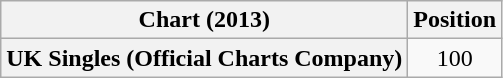<table class="wikitable plainrowheaders" style="text-align:center">
<tr>
<th scope="col">Chart (2013)</th>
<th scope="col">Position</th>
</tr>
<tr>
<th scope="row">UK Singles (Official Charts Company)</th>
<td>100</td>
</tr>
</table>
